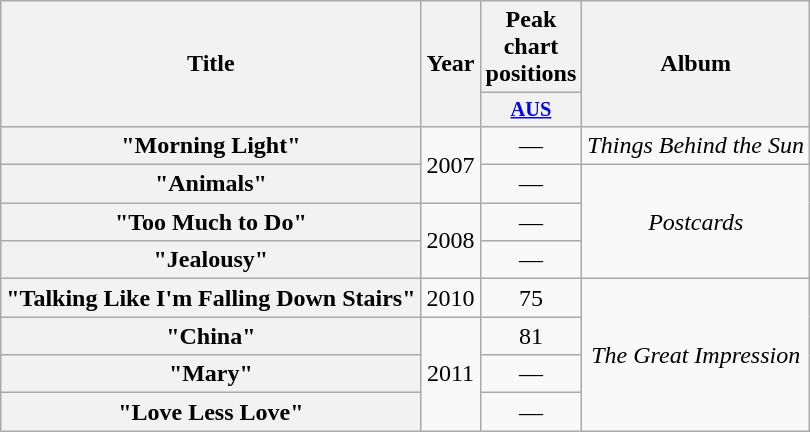<table class="wikitable plainrowheaders" style=text-align:center;>
<tr>
<th scope="col" rowspan="2">Title</th>
<th scope="col" rowspan="2">Year</th>
<th scope="col" colspan="1">Peak chart positions</th>
<th scope="col" rowspan="2">Album</th>
</tr>
<tr>
<th scope="col" style="width:2.5em;font-size:85%;"><a href='#'>AUS</a><br></th>
</tr>
<tr>
<th scope="row">"Morning Light"</th>
<td rowspan="2">2007</td>
<td>—</td>
<td><em>Things Behind the Sun</em></td>
</tr>
<tr>
<th scope="row">"Animals"</th>
<td>—</td>
<td rowspan="3"><em>Postcards</em></td>
</tr>
<tr>
<th scope="row">"Too Much to Do"</th>
<td rowspan="2">2008</td>
<td>—</td>
</tr>
<tr>
<th scope="row">"Jealousy"</th>
<td>—</td>
</tr>
<tr>
<th scope="row">"Talking Like I'm Falling Down Stairs"</th>
<td>2010</td>
<td>75</td>
<td rowspan="4"><em>The Great Impression</em></td>
</tr>
<tr>
<th scope="row">"China"</th>
<td rowspan="3">2011</td>
<td>81</td>
</tr>
<tr>
<th scope="row">"Mary"</th>
<td>—</td>
</tr>
<tr>
<th scope="row">"Love Less Love"</th>
<td>—</td>
</tr>
</table>
